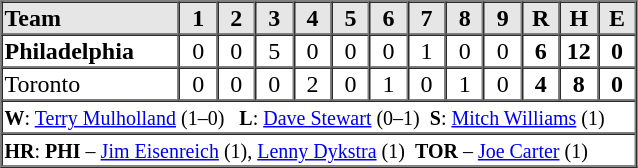<table border=1 cellspacing=0 width=425 style="margin-left:3em;">
<tr style="text-align:center; background-color:#e6e6e6;">
<th align=left width=28%>Team</th>
<th width=6%>1</th>
<th width=6%>2</th>
<th width=6%>3</th>
<th width=6%>4</th>
<th width=6%>5</th>
<th width=6%>6</th>
<th width=6%>7</th>
<th width=6%>8</th>
<th width=6%>9</th>
<th width=6%>R</th>
<th width=6%>H</th>
<th width=6%>E</th>
</tr>
<tr style="text-align:center;">
<td align=left><strong>Philadelphia</strong></td>
<td>0</td>
<td>0</td>
<td>5</td>
<td>0</td>
<td>0</td>
<td>0</td>
<td>1</td>
<td>0</td>
<td>0</td>
<td><strong>6</strong></td>
<td><strong>12</strong></td>
<td><strong>0</strong></td>
</tr>
<tr style="text-align:center;">
<td align=left>Toronto</td>
<td>0</td>
<td>0</td>
<td>0</td>
<td>2</td>
<td>0</td>
<td>1</td>
<td>0</td>
<td>1</td>
<td>0</td>
<td><strong>4</strong></td>
<td><strong>8</strong></td>
<td><strong>0</strong></td>
</tr>
<tr style="text-align:left;">
<td colspan=13><small><strong>W</strong>: <a href='#'>Terry Mulholland</a> (1–0)   <strong>L</strong>: <a href='#'>Dave Stewart</a> (0–1)  <strong>S</strong>: <a href='#'>Mitch Williams</a> (1)</small></td>
</tr>
<tr style="text-align:left;">
<td colspan=13><small><strong>HR</strong>: <strong>PHI</strong> – <a href='#'>Jim Eisenreich</a> (1), <a href='#'>Lenny Dykstra</a> (1)  <strong>TOR</strong> – <a href='#'>Joe Carter</a> (1)</small></td>
</tr>
</table>
